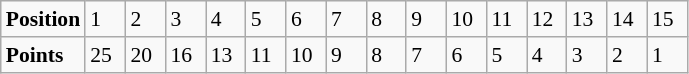<table class="wikitable" style="font-size: 90%;">
<tr>
<td><strong>Position</strong></td>
<td width=20>1</td>
<td width=20>2</td>
<td width=20>3</td>
<td width=20>4</td>
<td width=20>5</td>
<td width=20>6</td>
<td width=20>7</td>
<td width=20>8</td>
<td width=20>9</td>
<td width=20>10</td>
<td width=20>11</td>
<td width=20>12</td>
<td width=20>13</td>
<td width=20>14</td>
<td width=20>15</td>
</tr>
<tr>
<td><strong>Points</strong></td>
<td>25</td>
<td>20</td>
<td>16</td>
<td>13</td>
<td>11</td>
<td>10</td>
<td>9</td>
<td>8</td>
<td>7</td>
<td>6</td>
<td>5</td>
<td>4</td>
<td>3</td>
<td>2</td>
<td>1</td>
</tr>
</table>
